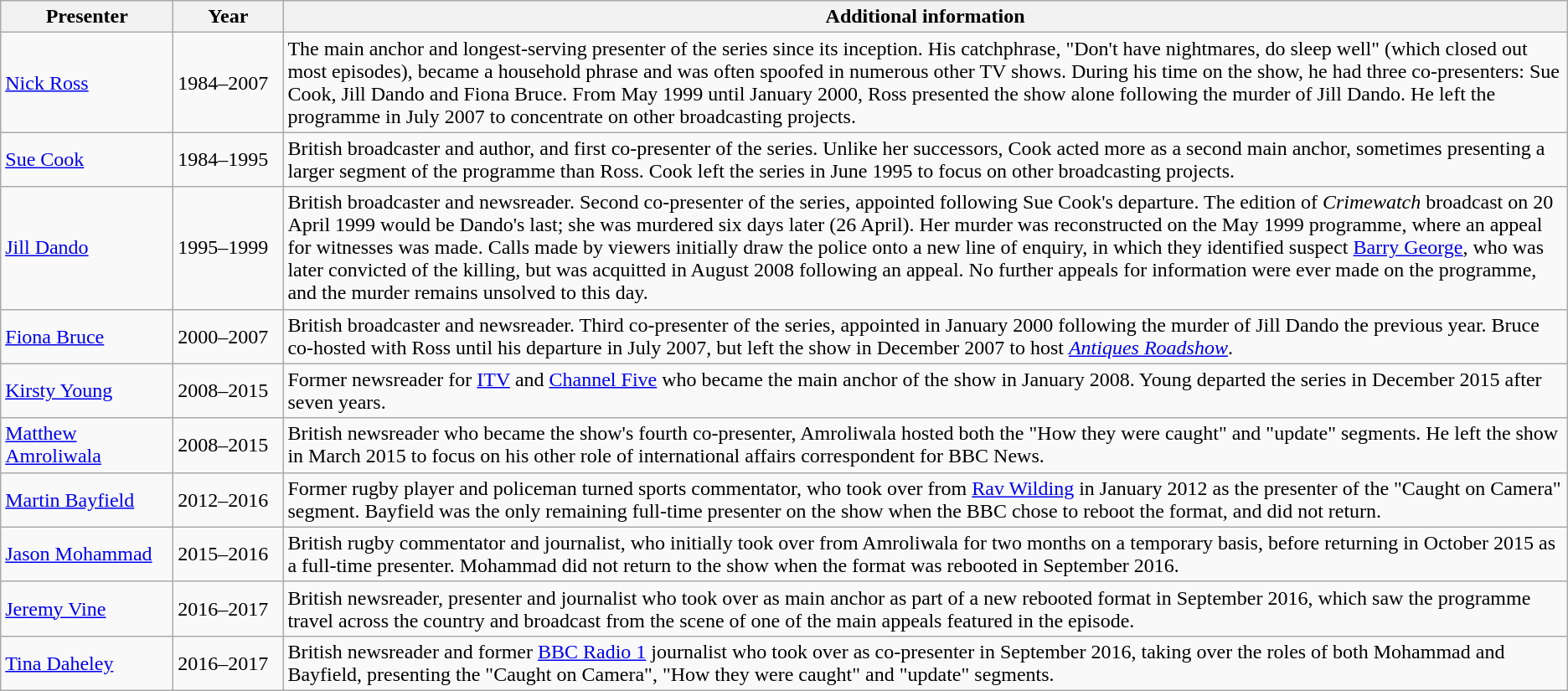<table class="wikitable">
<tr>
<th style="width:130px;">Presenter</th>
<th style="width:80px;">Year</th>
<th>Additional information</th>
</tr>
<tr>
<td><a href='#'>Nick Ross</a></td>
<td>1984–2007</td>
<td>The main anchor and longest-serving presenter of the series since its inception. His catchphrase, "Don't have nightmares, do sleep well" (which closed out most episodes), became a household phrase and was often spoofed in numerous other TV shows. During his time on the show, he had three co-presenters: Sue Cook, Jill Dando and Fiona Bruce. From May 1999 until January 2000, Ross presented the show alone following the murder of Jill Dando. He left the programme in July 2007 to concentrate on other broadcasting projects.</td>
</tr>
<tr>
<td><a href='#'>Sue Cook</a></td>
<td>1984–1995</td>
<td>British broadcaster and author, and first co-presenter of the series. Unlike her successors, Cook acted more as a second main anchor, sometimes presenting a larger segment of the programme than Ross. Cook left the series in June 1995 to focus on other broadcasting projects.</td>
</tr>
<tr>
<td><a href='#'>Jill Dando</a></td>
<td>1995–1999</td>
<td>British broadcaster and newsreader. Second co-presenter of the series, appointed following Sue Cook's departure. The edition of <em>Crimewatch</em> broadcast on 20 April 1999 would be Dando's last; she was murdered six days later (26 April). Her murder was reconstructed on the May 1999 programme, where an appeal for witnesses was made. Calls made by viewers initially draw the police onto a new line of enquiry, in which they identified suspect <a href='#'>Barry George</a>, who was later convicted of the killing, but was acquitted in August 2008 following an appeal. No further appeals for information were ever made on the programme, and the murder remains unsolved to this day.</td>
</tr>
<tr>
<td><a href='#'>Fiona Bruce</a></td>
<td>2000–2007</td>
<td>British broadcaster and newsreader. Third co-presenter of the series, appointed in January 2000 following the murder of Jill Dando the previous year. Bruce co-hosted with Ross until his departure in July 2007, but left the show in December 2007 to host <em><a href='#'>Antiques Roadshow</a></em>.</td>
</tr>
<tr>
<td><a href='#'>Kirsty Young</a></td>
<td>2008–2015</td>
<td>Former newsreader for <a href='#'>ITV</a> and <a href='#'>Channel Five</a> who became the main anchor of the show in January 2008. Young departed the series in December 2015 after seven years.</td>
</tr>
<tr>
<td><a href='#'>Matthew Amroliwala</a></td>
<td>2008–2015</td>
<td>British newsreader who became the show's fourth co-presenter, Amroliwala hosted both the "How they were caught" and "update" segments. He left the show in March 2015 to focus on his other role of international affairs correspondent for BBC News.</td>
</tr>
<tr>
<td><a href='#'>Martin Bayfield</a></td>
<td>2012–2016</td>
<td>Former rugby player and policeman turned sports commentator, who took over from <a href='#'>Rav Wilding</a> in January 2012 as the presenter of the "Caught on Camera" segment. Bayfield was the only remaining full-time presenter on the show when the BBC chose to reboot the format, and did not return.</td>
</tr>
<tr>
<td><a href='#'>Jason Mohammad</a></td>
<td>2015–2016</td>
<td>British rugby commentator and journalist, who initially took over from Amroliwala for two months on a temporary basis, before returning in October 2015 as a full-time presenter. Mohammad did not return to the show when the format was rebooted in September 2016.</td>
</tr>
<tr>
<td><a href='#'>Jeremy Vine</a></td>
<td>2016–2017</td>
<td>British newsreader, presenter and journalist who took over as main anchor as part of a new rebooted format in September 2016, which saw the programme travel across the country and broadcast from the scene of one of the main appeals featured in the episode.</td>
</tr>
<tr>
<td><a href='#'>Tina Daheley</a></td>
<td>2016–2017</td>
<td>British newsreader and former <a href='#'>BBC Radio 1</a> journalist who took over as co-presenter in September 2016, taking over the roles of both Mohammad and Bayfield, presenting the "Caught on Camera", "How they were caught" and "update" segments.</td>
</tr>
</table>
